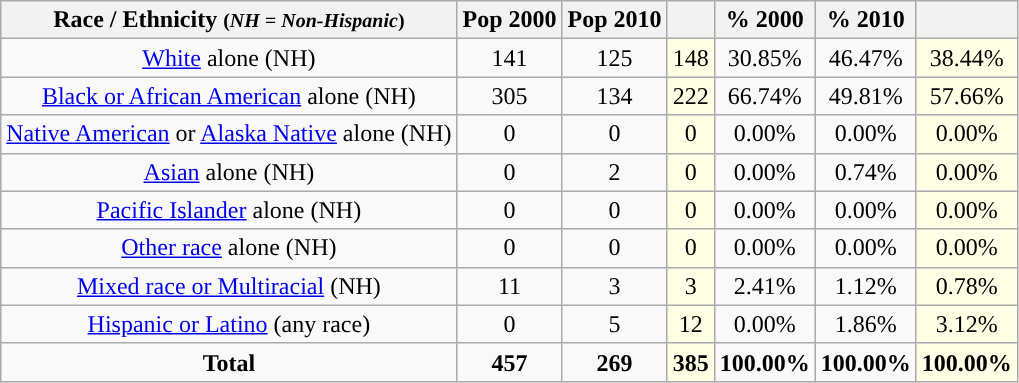<table class="wikitable" style="text-align:center;">
<tr>
<th>Race / Ethnicity <small>(<em>NH = Non-Hispanic</em>)</small></th>
<th>Pop 2000</th>
<th>Pop 2010</th>
<th></th>
<th>% 2000</th>
<th>% 2010</th>
<th></th>
</tr>
<tr>
<td><a href='#'>White</a> alone (NH)</td>
<td>141</td>
<td>125</td>
<td style='background: #ffffe6;'>148</td>
<td>30.85%</td>
<td>46.47%</td>
<td style='background: #ffffe6;'>38.44%</td>
</tr>
<tr>
<td><a href='#'>Black or African American</a> alone (NH)</td>
<td>305</td>
<td>134</td>
<td style='background: #ffffe6;'>222</td>
<td>66.74%</td>
<td>49.81%</td>
<td style='background: #ffffe6;'>57.66%</td>
</tr>
<tr>
<td><a href='#'>Native American</a> or <a href='#'>Alaska Native</a> alone (NH)</td>
<td>0</td>
<td>0</td>
<td style='background: #ffffe6;'>0</td>
<td>0.00%</td>
<td>0.00%</td>
<td style='background: #ffffe6;'>0.00%</td>
</tr>
<tr>
<td><a href='#'>Asian</a> alone (NH)</td>
<td>0</td>
<td>2</td>
<td style='background: #ffffe6;'>0</td>
<td>0.00%</td>
<td>0.74%</td>
<td style='background: #ffffe6;'>0.00%</td>
</tr>
<tr>
<td><a href='#'>Pacific Islander</a> alone (NH)</td>
<td>0</td>
<td>0</td>
<td style='background: #ffffe6;'>0</td>
<td>0.00%</td>
<td>0.00%</td>
<td style='background: #ffffe6;'>0.00%</td>
</tr>
<tr>
<td><a href='#'>Other race</a> alone (NH)</td>
<td>0</td>
<td>0</td>
<td style='background: #ffffe6;'>0</td>
<td>0.00%</td>
<td>0.00%</td>
<td style='background: #ffffe6;'>0.00%</td>
</tr>
<tr>
<td><a href='#'>Mixed race or Multiracial</a> (NH)</td>
<td>11</td>
<td>3</td>
<td style='background: #ffffe6;'>3</td>
<td>2.41%</td>
<td>1.12%</td>
<td style='background: #ffffe6;'>0.78%</td>
</tr>
<tr>
<td><a href='#'>Hispanic or Latino</a> (any race)</td>
<td>0</td>
<td>5</td>
<td style='background: #ffffe6;'>12</td>
<td>0.00%</td>
<td>1.86%</td>
<td style='background: #ffffe6;'>3.12%</td>
</tr>
<tr>
<td><strong>Total</strong></td>
<td><strong>457</strong></td>
<td><strong>269</strong></td>
<td style='background: #ffffe6;'><strong>385</strong></td>
<td><strong>100.00%</strong></td>
<td><strong>100.00%</strong></td>
<td style='background: #ffffe6;'><strong>100.00%</strong></td>
</tr>
</table>
